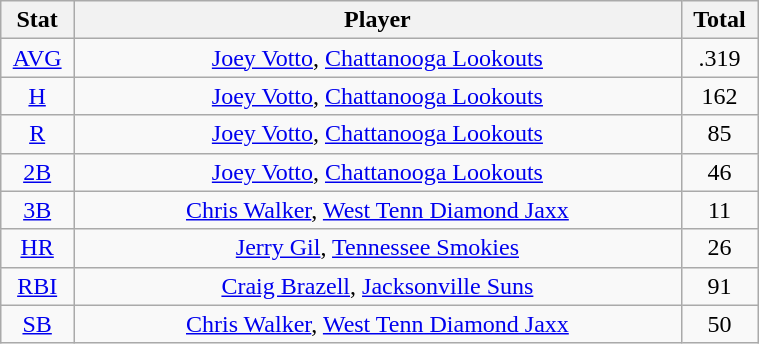<table class="wikitable" width="40%" style="text-align:center;">
<tr>
<th width="5%">Stat</th>
<th width="60%">Player</th>
<th width="5%">Total</th>
</tr>
<tr>
<td><a href='#'>AVG</a></td>
<td><a href='#'>Joey Votto</a>, <a href='#'>Chattanooga Lookouts</a></td>
<td>.319</td>
</tr>
<tr>
<td><a href='#'>H</a></td>
<td><a href='#'>Joey Votto</a>, <a href='#'>Chattanooga Lookouts</a></td>
<td>162</td>
</tr>
<tr>
<td><a href='#'>R</a></td>
<td><a href='#'>Joey Votto</a>, <a href='#'>Chattanooga Lookouts</a></td>
<td>85</td>
</tr>
<tr>
<td><a href='#'>2B</a></td>
<td><a href='#'>Joey Votto</a>, <a href='#'>Chattanooga Lookouts</a></td>
<td>46</td>
</tr>
<tr>
<td><a href='#'>3B</a></td>
<td><a href='#'>Chris Walker</a>, <a href='#'>West Tenn Diamond Jaxx</a></td>
<td>11</td>
</tr>
<tr>
<td><a href='#'>HR</a></td>
<td><a href='#'>Jerry Gil</a>, <a href='#'>Tennessee Smokies</a></td>
<td>26</td>
</tr>
<tr>
<td><a href='#'>RBI</a></td>
<td><a href='#'>Craig Brazell</a>, <a href='#'>Jacksonville Suns</a></td>
<td>91</td>
</tr>
<tr>
<td><a href='#'>SB</a></td>
<td><a href='#'>Chris Walker</a>, <a href='#'>West Tenn Diamond Jaxx</a></td>
<td>50</td>
</tr>
</table>
